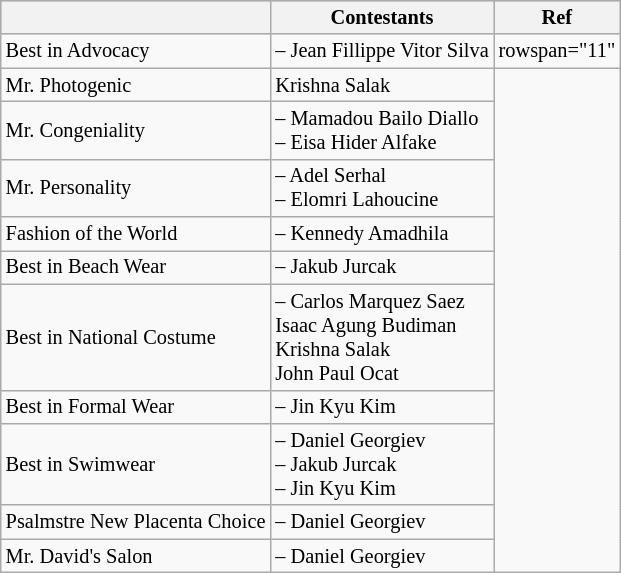<table class="wikitable"  style="font-size: 85%;">
<tr style="background:#CCCCCC; text-align:center">
<th></th>
<th>Contestants</th>
<th>Ref</th>
</tr>
<tr>
<td>Best in Advocacy</td>
<td> – Jean Fillippe Vitor Silva</td>
<td>rowspan="11" </td>
</tr>
<tr>
<td>Mr. Photogenic</td>
<td> Krishna Salak</td>
</tr>
<tr>
<td>Mr. Congeniality</td>
<td> – Mamadou Bailo Diallo <br>  – Eisa Hider Alfake</td>
</tr>
<tr>
<td>Mr. Personality</td>
<td> – Adel Serhal <br>  – Elomri Lahoucine</td>
</tr>
<tr>
<td>Fashion of the World</td>
<td> – Kennedy Amadhila</td>
</tr>
<tr>
<td>Best in Beach Wear</td>
<td> – Jakub Jurcak</td>
</tr>
<tr>
<td>Best in National Costume</td>
<td>  – Carlos Marquez Saez <br>   Isaac Agung Budiman <br>   Krishna Salak <br>   John Paul Ocat</td>
</tr>
<tr>
<td>Best in Formal Wear</td>
<td> – Jin Kyu Kim</td>
</tr>
<tr>
<td>Best in Swimwear</td>
<td>  – Daniel Georgiev <br>   – Jakub Jurcak <br>   – Jin Kyu Kim</td>
</tr>
<tr>
<td>Psalmstre New Placenta Choice</td>
<td> – Daniel Georgiev</td>
</tr>
<tr>
<td>Mr. David's Salon</td>
<td> – Daniel Georgiev</td>
</tr>
</table>
